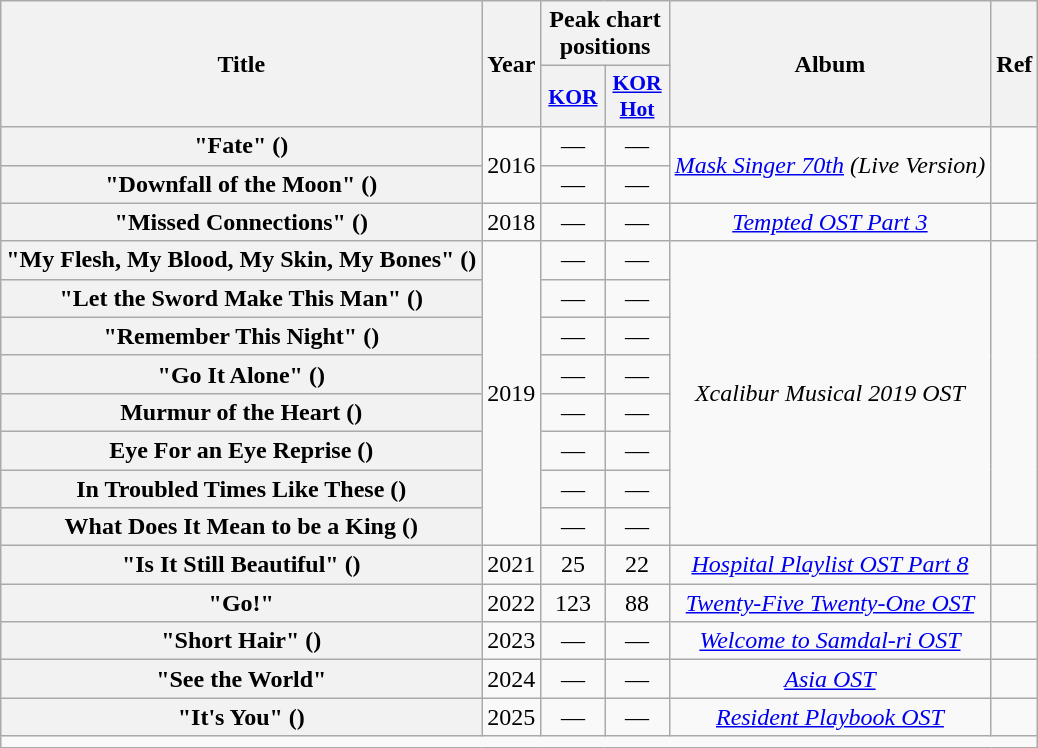<table class="wikitable plainrowheaders" style="text-align:center">
<tr>
<th scope="col" rowspan="2">Title</th>
<th scope="col" rowspan="2">Year</th>
<th scope="col" colspan="2">Peak chart positions</th>
<th scope="col" rowspan="2">Album</th>
<th rowspan="2">Ref</th>
</tr>
<tr>
<th scope="col" colspan="1" style="width:2.5em;font-size:90%"><a href='#'>KOR</a><br></th>
<th scope="col" style="width:2.5em;font-size:90%"><a href='#'>KOR Hot</a><br></th>
</tr>
<tr>
<th scope="row">"Fate" ()<br></th>
<td rowspan="2">2016</td>
<td>—</td>
<td>—</td>
<td rowspan="2"><em><a href='#'>Mask Singer 70th</a> (Live Version)</em></td>
<td rowspan="2"><em></em></td>
</tr>
<tr>
<th scope="row">"Downfall of the Moon" ()<br></th>
<td>—</td>
<td>—</td>
</tr>
<tr>
<th scope="row">"Missed Connections" ()</th>
<td>2018</td>
<td>—</td>
<td>—</td>
<td><em><a href='#'>Tempted OST Part 3</a></em></td>
<td></td>
</tr>
<tr>
<th scope="row">"My Flesh, My Blood, My Skin, My Bones"  ()</th>
<td rowspan="8">2019</td>
<td>—</td>
<td>—</td>
<td rowspan="8"><em>Xcalibur Musical 2019 OST</em></td>
<td rowspan="8"><em></em><br><em></em>
<em></em>
<em></em></td>
</tr>
<tr>
<th scope="row">"Let the Sword Make This Man" ()<br></th>
<td>—</td>
<td>—</td>
</tr>
<tr>
<th scope="row">"Remember This Night" ()<br></th>
<td>—</td>
<td>—</td>
</tr>
<tr>
<th scope="row">"Go It Alone" ()<br></th>
<td>—</td>
<td>—</td>
</tr>
<tr>
<th scope="row">Murmur of the Heart ()</th>
<td>—</td>
<td>—</td>
</tr>
<tr>
<th scope="row">Eye For an Eye Reprise ()<br></th>
<td>—</td>
<td>—</td>
</tr>
<tr>
<th scope="row">In Troubled Times Like These ()<br></th>
<td>—</td>
<td>—</td>
</tr>
<tr>
<th scope="row">What Does It Mean to be a King ()</th>
<td>—</td>
<td>—</td>
</tr>
<tr>
<th scope="row">"Is It Still Beautiful" ()<br></th>
<td>2021</td>
<td>25</td>
<td>22</td>
<td><em> <a href='#'>Hospital Playlist OST Part 8</a></em></td>
<td></td>
</tr>
<tr>
<th scope="row">"Go!"</th>
<td>2022</td>
<td>123</td>
<td>88</td>
<td><em><a href='#'>Twenty-Five Twenty-One OST</a></em></td>
<td></td>
</tr>
<tr>
<th scope="row">"Short Hair" ()</th>
<td>2023</td>
<td>—</td>
<td>—</td>
<td><em><a href='#'>Welcome to Samdal-ri OST</a></em></td>
<td></td>
</tr>
<tr>
<th scope="row">"See the World"<br></th>
<td>2024</td>
<td>—</td>
<td>—</td>
<td><em><a href='#'>Asia OST</a></em></td>
<td></td>
</tr>
<tr>
<th scope="row">"It's You" ()</th>
<td>2025</td>
<td>—</td>
<td>—</td>
<td><em><a href='#'>Resident Playbook OST</a></em></td>
<td></td>
</tr>
<tr>
<td colspan="6"></td>
</tr>
</table>
